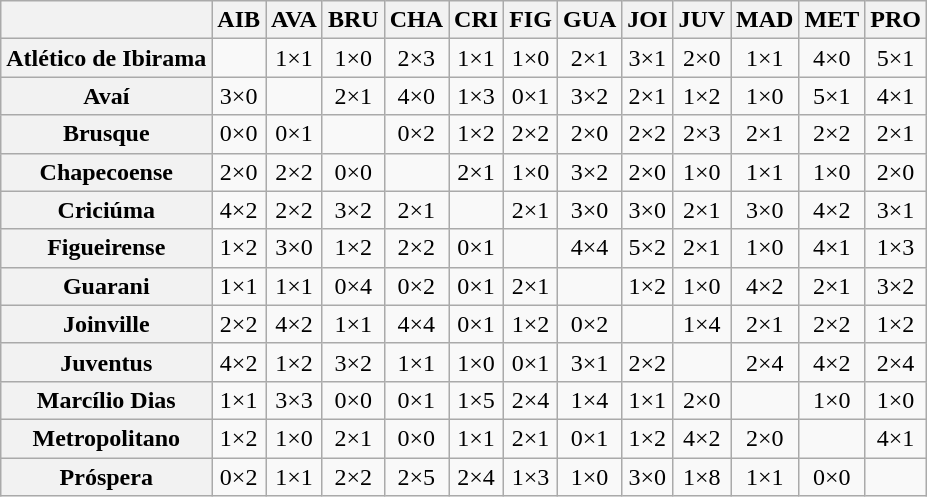<table class="wikitable" style="text-align:center">
<tr>
<th></th>
<th>AIB</th>
<th>AVA</th>
<th>BRU</th>
<th>CHA</th>
<th>CRI</th>
<th>FIG</th>
<th>GUA</th>
<th>JOI</th>
<th>JUV</th>
<th>MAD</th>
<th>MET</th>
<th>PRO</th>
</tr>
<tr>
<th>Atlético de Ibirama</th>
<td></td>
<td><span>1×1</span></td>
<td><span>1×0</span></td>
<td><span>2×3</span></td>
<td><span>1×1</span></td>
<td><span>1×0</span></td>
<td><span>2×1</span></td>
<td><span>3×1</span></td>
<td><span>2×0</span></td>
<td><span>1×1</span></td>
<td><span>4×0</span></td>
<td><span>5×1</span></td>
</tr>
<tr>
<th>Avaí</th>
<td><span>3×0</span></td>
<td></td>
<td><span>2×1</span></td>
<td><span>4×0</span></td>
<td><span>1×3</span></td>
<td><span>0×1</span></td>
<td><span>3×2</span></td>
<td><span>2×1</span></td>
<td><span>1×2</span></td>
<td><span>1×0</span></td>
<td><span>5×1</span></td>
<td><span>4×1</span></td>
</tr>
<tr>
<th>Brusque</th>
<td><span>0×0</span></td>
<td><span>0×1</span></td>
<td></td>
<td><span>0×2</span></td>
<td><span>1×2</span></td>
<td><span>2×2</span></td>
<td><span>2×0</span></td>
<td><span>2×2</span></td>
<td><span>2×3</span></td>
<td><span>2×1</span></td>
<td><span>2×2</span></td>
<td><span>2×1</span></td>
</tr>
<tr>
<th>Chapecoense</th>
<td><span>2×0</span></td>
<td><span>2×2</span></td>
<td><span>0×0</span></td>
<td></td>
<td><span>2×1</span></td>
<td><span>1×0</span></td>
<td><span>3×2</span></td>
<td><span>2×0</span></td>
<td><span>1×0</span></td>
<td><span>1×1</span></td>
<td><span>1×0</span></td>
<td><span>2×0</span></td>
</tr>
<tr>
<th>Criciúma</th>
<td><span>4×2</span></td>
<td><span>2×2</span></td>
<td><span>3×2</span></td>
<td><span>2×1</span></td>
<td></td>
<td><span>2×1</span></td>
<td><span>3×0</span></td>
<td><span>3×0</span></td>
<td><span>2×1</span></td>
<td><span>3×0</span></td>
<td><span>4×2</span></td>
<td><span>3×1</span></td>
</tr>
<tr>
<th>Figueirense</th>
<td><span>1×2</span></td>
<td><span>3×0</span></td>
<td><span>1×2</span></td>
<td><span>2×2</span></td>
<td><span>0×1</span></td>
<td></td>
<td><span>4×4</span></td>
<td><span>5×2</span></td>
<td><span>2×1</span></td>
<td><span>1×0</span></td>
<td><span>4×1</span></td>
<td><span>1×3</span></td>
</tr>
<tr>
<th>Guarani</th>
<td><span>1×1</span></td>
<td><span>1×1</span></td>
<td><span>0×4</span></td>
<td><span>0×2</span></td>
<td><span>0×1</span></td>
<td><span>2×1</span></td>
<td></td>
<td><span>1×2</span></td>
<td><span>1×0</span></td>
<td><span>4×2</span></td>
<td><span>2×1</span></td>
<td><span>3×2</span></td>
</tr>
<tr>
<th>Joinville</th>
<td><span>2×2</span></td>
<td><span>4×2</span></td>
<td><span>1×1</span></td>
<td><span>4×4</span></td>
<td><span>0×1</span></td>
<td><span>1×2</span></td>
<td><span>0×2</span></td>
<td></td>
<td><span>1×4</span></td>
<td><span>2×1</span></td>
<td><span>2×2</span></td>
<td><span>1×2</span></td>
</tr>
<tr>
<th>Juventus</th>
<td><span>4×2</span></td>
<td><span>1×2</span></td>
<td><span>3×2</span></td>
<td><span>1×1</span></td>
<td><span>1×0</span></td>
<td><span>0×1</span></td>
<td><span>3×1</span></td>
<td><span>2×2</span></td>
<td></td>
<td><span>2×4</span></td>
<td><span>4×2</span></td>
<td><span>2×4</span></td>
</tr>
<tr>
<th>Marcílio Dias</th>
<td><span>1×1</span></td>
<td><span>3×3</span></td>
<td><span>0×0</span></td>
<td><span>0×1</span></td>
<td><span>1×5</span></td>
<td><span>2×4</span></td>
<td><span>1×4</span></td>
<td><span>1×1</span></td>
<td><span>2×0</span></td>
<td></td>
<td><span>1×0</span></td>
<td><span>1×0</span></td>
</tr>
<tr>
<th>Metropolitano</th>
<td><span>1×2</span></td>
<td><span>1×0</span></td>
<td><span>2×1</span></td>
<td><span>0×0</span></td>
<td><span>1×1</span></td>
<td><span>2×1</span></td>
<td><span>0×1</span></td>
<td><span>1×2</span></td>
<td><span>4×2</span></td>
<td><span>2×0</span></td>
<td></td>
<td><span>4×1</span></td>
</tr>
<tr>
<th>Próspera</th>
<td><span>0×2</span></td>
<td><span>1×1</span></td>
<td><span>2×2</span></td>
<td><span>2×5</span></td>
<td><span>2×4</span></td>
<td><span>1×3</span></td>
<td><span>1×0</span></td>
<td><span>3×0</span></td>
<td><span>1×8</span></td>
<td><span>1×1</span></td>
<td><span>0×0</span></td>
<td></td>
</tr>
</table>
